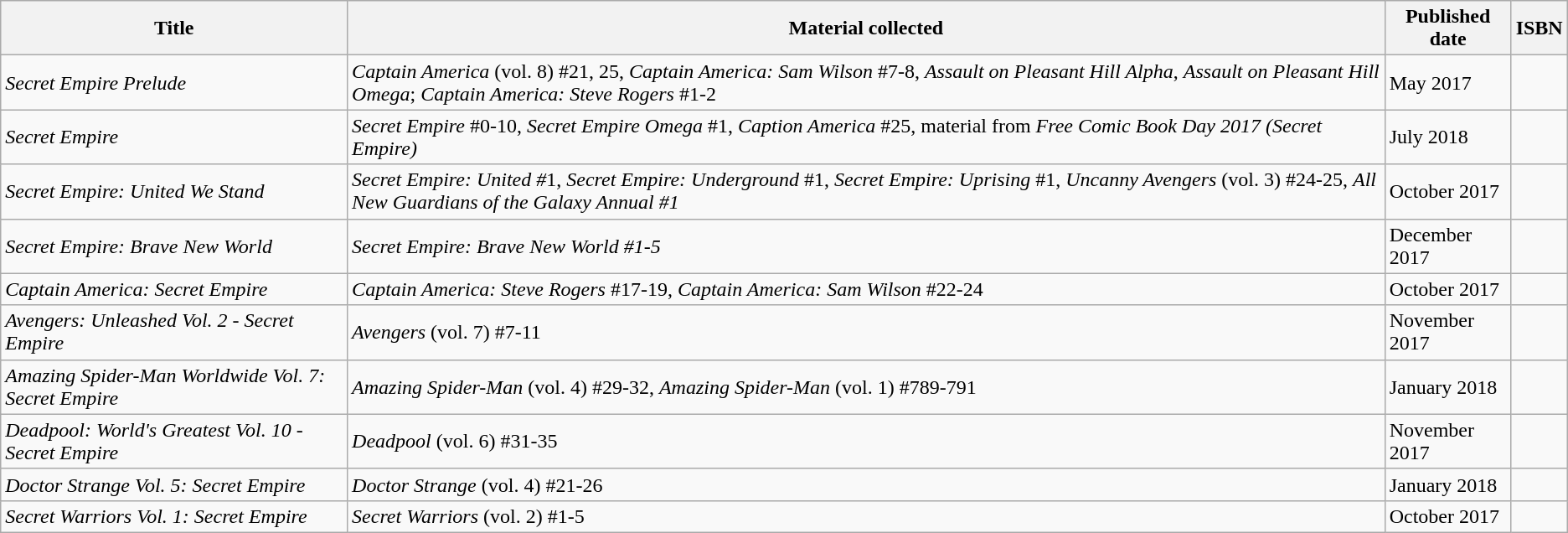<table class="wikitable sortable">
<tr>
<th>Title</th>
<th>Material collected</th>
<th>Published date</th>
<th>ISBN</th>
</tr>
<tr>
<td><em>Secret Empire Prelude</em></td>
<td><em>Captain America</em> (vol. 8) #21, 25, <em>Captain America: Sam Wilson</em> #7-8, <em>Assault on Pleasant Hill Alpha</em>, <em>Assault on Pleasant Hill Omega</em>; <em>Captain America: Steve Rogers</em> #1-2</td>
<td>May 2017</td>
<td></td>
</tr>
<tr>
<td><em>Secret Empire</em></td>
<td><em>Secret Empire</em> #0-10, <em>Secret Empire Omega</em> #1, <em>Caption America</em> #25, material from  <em>Free Comic Book Day 2017 (Secret Empire)</em></td>
<td>July 2018</td>
<td></td>
</tr>
<tr>
<td><em>Secret Empire: United We Stand</em></td>
<td><em>Secret Empire: United #</em>1, <em>Secret Empire: Underground</em> #1, <em>Secret Empire: Uprising</em> #1, <em>Uncanny Avengers</em> (vol. 3) #24-25, <em>All New Guardians of the Galaxy Annual #1</em></td>
<td>October 2017</td>
<td></td>
</tr>
<tr>
<td><em>Secret Empire: Brave New World</em></td>
<td><em>Secret Empire: Brave New World #1-5</em></td>
<td>December 2017</td>
<td></td>
</tr>
<tr>
<td><em>Captain America: Secret Empire</em></td>
<td><em>Captain America: Steve Rogers</em> #17-19, <em>Captain America: Sam Wilson</em> #22-24</td>
<td>October 2017</td>
<td></td>
</tr>
<tr>
<td><em>Avengers: Unleashed Vol. 2 - Secret Empire</em></td>
<td><em>Avengers</em> (vol. 7) #7-11</td>
<td>November 2017</td>
<td></td>
</tr>
<tr>
<td><em>Amazing Spider-Man Worldwide Vol. 7: Secret Empire</em></td>
<td><em>Amazing Spider-Man</em> (vol. 4) #29-32, <em>Amazing Spider-Man</em> (vol. 1) #789-791</td>
<td>January 2018</td>
<td></td>
</tr>
<tr>
<td><em>Deadpool: World's Greatest Vol. 10 - Secret Empire</em></td>
<td><em>Deadpool</em> (vol. 6) #31-35</td>
<td>November 2017</td>
<td></td>
</tr>
<tr>
<td><em>Doctor Strange Vol. 5: Secret Empire</em></td>
<td><em>Doctor Strange</em> (vol. 4) #21-26</td>
<td>January 2018</td>
<td></td>
</tr>
<tr>
<td><em>Secret Warriors Vol. 1: Secret Empire</em></td>
<td><em>Secret Warriors</em> (vol. 2) #1-5</td>
<td>October 2017</td>
<td></td>
</tr>
</table>
